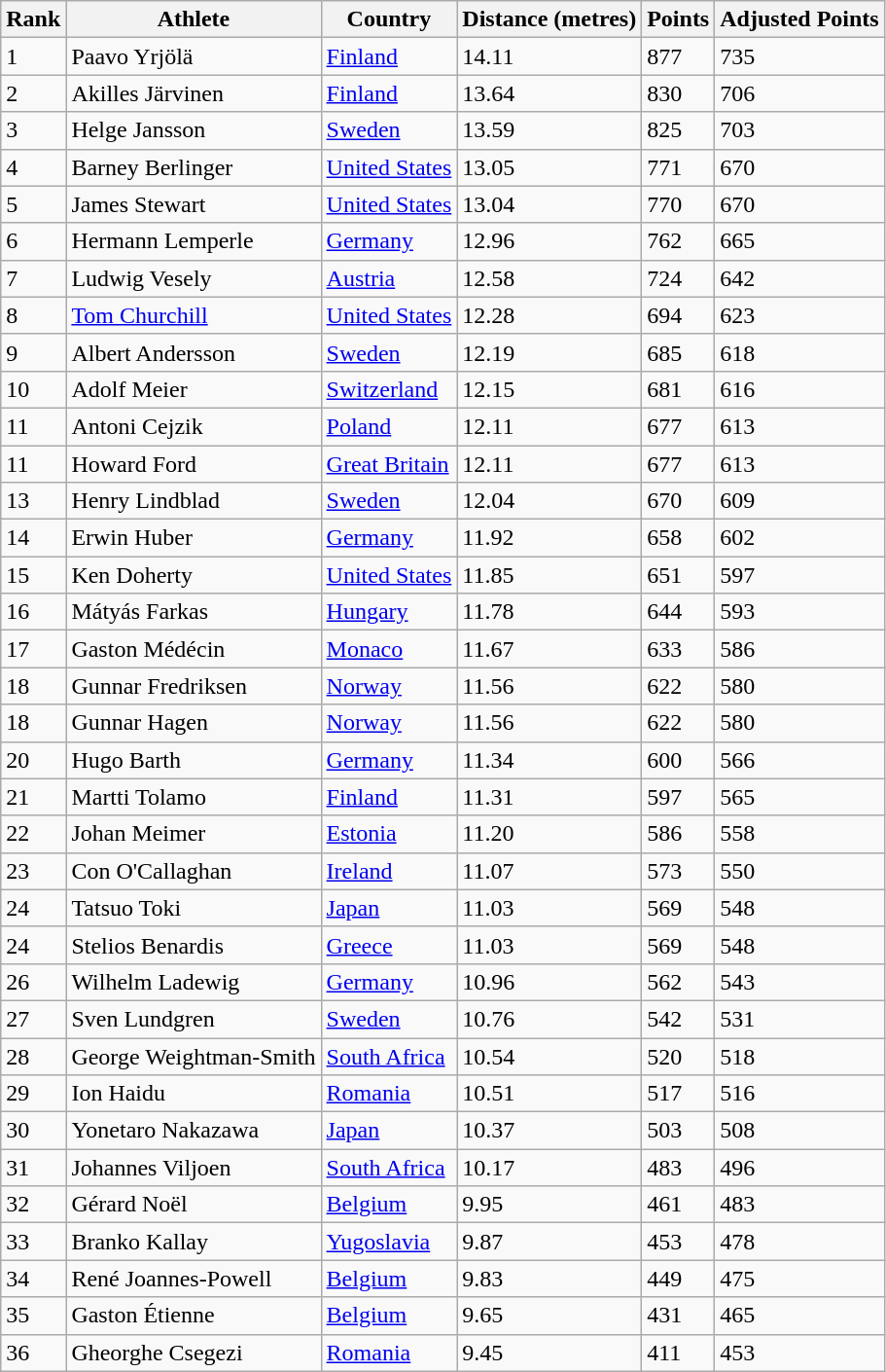<table class="wikitable">
<tr>
<th>Rank</th>
<th>Athlete</th>
<th>Country</th>
<th>Distance (metres)</th>
<th>Points</th>
<th>Adjusted Points</th>
</tr>
<tr>
<td>1</td>
<td>Paavo Yrjölä</td>
<td><a href='#'>Finland</a></td>
<td>14.11</td>
<td>877</td>
<td>735</td>
</tr>
<tr>
<td>2</td>
<td>Akilles Järvinen</td>
<td><a href='#'>Finland</a></td>
<td>13.64</td>
<td>830</td>
<td>706</td>
</tr>
<tr>
<td>3</td>
<td>Helge Jansson</td>
<td><a href='#'>Sweden</a></td>
<td>13.59</td>
<td>825</td>
<td>703</td>
</tr>
<tr>
<td>4</td>
<td>Barney Berlinger</td>
<td><a href='#'>United States</a></td>
<td>13.05</td>
<td>771</td>
<td>670</td>
</tr>
<tr>
<td>5</td>
<td>James Stewart</td>
<td><a href='#'>United States</a></td>
<td>13.04</td>
<td>770</td>
<td>670</td>
</tr>
<tr>
<td>6</td>
<td>Hermann Lemperle</td>
<td><a href='#'>Germany</a></td>
<td>12.96</td>
<td>762</td>
<td>665</td>
</tr>
<tr>
<td>7</td>
<td>Ludwig Vesely</td>
<td><a href='#'>Austria</a></td>
<td>12.58</td>
<td>724</td>
<td>642</td>
</tr>
<tr>
<td>8</td>
<td><a href='#'>Tom Churchill</a></td>
<td><a href='#'>United States</a></td>
<td>12.28</td>
<td>694</td>
<td>623</td>
</tr>
<tr>
<td>9</td>
<td>Albert Andersson</td>
<td><a href='#'>Sweden</a></td>
<td>12.19</td>
<td>685</td>
<td>618</td>
</tr>
<tr>
<td>10</td>
<td>Adolf Meier</td>
<td><a href='#'>Switzerland</a></td>
<td>12.15</td>
<td>681</td>
<td>616</td>
</tr>
<tr>
<td>11</td>
<td>Antoni Cejzik</td>
<td><a href='#'>Poland</a></td>
<td>12.11</td>
<td>677</td>
<td>613</td>
</tr>
<tr>
<td>11</td>
<td>Howard Ford</td>
<td><a href='#'>Great Britain</a></td>
<td>12.11</td>
<td>677</td>
<td>613</td>
</tr>
<tr>
<td>13</td>
<td>Henry Lindblad</td>
<td><a href='#'>Sweden</a></td>
<td>12.04</td>
<td>670</td>
<td>609</td>
</tr>
<tr>
<td>14</td>
<td>Erwin Huber</td>
<td><a href='#'>Germany</a></td>
<td>11.92</td>
<td>658</td>
<td>602</td>
</tr>
<tr>
<td>15</td>
<td>Ken Doherty</td>
<td><a href='#'>United States</a></td>
<td>11.85</td>
<td>651</td>
<td>597</td>
</tr>
<tr>
<td>16</td>
<td>Mátyás Farkas</td>
<td><a href='#'>Hungary</a></td>
<td>11.78</td>
<td>644</td>
<td>593</td>
</tr>
<tr>
<td>17</td>
<td>Gaston Médécin</td>
<td><a href='#'>Monaco</a></td>
<td>11.67</td>
<td>633</td>
<td>586</td>
</tr>
<tr>
<td>18</td>
<td>Gunnar Fredriksen</td>
<td><a href='#'>Norway</a></td>
<td>11.56</td>
<td>622</td>
<td>580</td>
</tr>
<tr>
<td>18</td>
<td>Gunnar Hagen</td>
<td><a href='#'>Norway</a></td>
<td>11.56</td>
<td>622</td>
<td>580</td>
</tr>
<tr>
<td>20</td>
<td>Hugo Barth</td>
<td><a href='#'>Germany</a></td>
<td>11.34</td>
<td>600</td>
<td>566</td>
</tr>
<tr>
<td>21</td>
<td>Martti Tolamo</td>
<td><a href='#'>Finland</a></td>
<td>11.31</td>
<td>597</td>
<td>565</td>
</tr>
<tr>
<td>22</td>
<td>Johan Meimer</td>
<td><a href='#'>Estonia</a></td>
<td>11.20</td>
<td>586</td>
<td>558</td>
</tr>
<tr>
<td>23</td>
<td>Con O'Callaghan</td>
<td><a href='#'>Ireland</a></td>
<td>11.07</td>
<td>573</td>
<td>550</td>
</tr>
<tr>
<td>24</td>
<td>Tatsuo Toki</td>
<td><a href='#'>Japan</a></td>
<td>11.03</td>
<td>569</td>
<td>548</td>
</tr>
<tr>
<td>24</td>
<td>Stelios Benardis</td>
<td><a href='#'>Greece</a></td>
<td>11.03</td>
<td>569</td>
<td>548</td>
</tr>
<tr>
<td>26</td>
<td>Wilhelm Ladewig</td>
<td><a href='#'>Germany</a></td>
<td>10.96</td>
<td>562</td>
<td>543</td>
</tr>
<tr>
<td>27</td>
<td>Sven Lundgren</td>
<td><a href='#'>Sweden</a></td>
<td>10.76</td>
<td>542</td>
<td>531</td>
</tr>
<tr>
<td>28</td>
<td>George Weightman-Smith</td>
<td><a href='#'>South Africa</a></td>
<td>10.54</td>
<td>520</td>
<td>518</td>
</tr>
<tr>
<td>29</td>
<td>Ion Haidu</td>
<td><a href='#'>Romania</a></td>
<td>10.51</td>
<td>517</td>
<td>516</td>
</tr>
<tr>
<td>30</td>
<td>Yonetaro Nakazawa</td>
<td><a href='#'>Japan</a></td>
<td>10.37</td>
<td>503</td>
<td>508</td>
</tr>
<tr>
<td>31</td>
<td>Johannes Viljoen</td>
<td><a href='#'>South Africa</a></td>
<td>10.17</td>
<td>483</td>
<td>496</td>
</tr>
<tr>
<td>32</td>
<td>Gérard Noël</td>
<td><a href='#'>Belgium</a></td>
<td>9.95</td>
<td>461</td>
<td>483</td>
</tr>
<tr>
<td>33</td>
<td>Branko Kallay</td>
<td><a href='#'>Yugoslavia</a></td>
<td>9.87</td>
<td>453</td>
<td>478</td>
</tr>
<tr>
<td>34</td>
<td>René Joannes-Powell</td>
<td><a href='#'>Belgium</a></td>
<td>9.83</td>
<td>449</td>
<td>475</td>
</tr>
<tr>
<td>35</td>
<td>Gaston Étienne</td>
<td><a href='#'>Belgium</a></td>
<td>9.65</td>
<td>431</td>
<td>465</td>
</tr>
<tr>
<td>36</td>
<td>Gheorghe Csegezi</td>
<td><a href='#'>Romania</a></td>
<td>9.45</td>
<td>411</td>
<td>453</td>
</tr>
</table>
